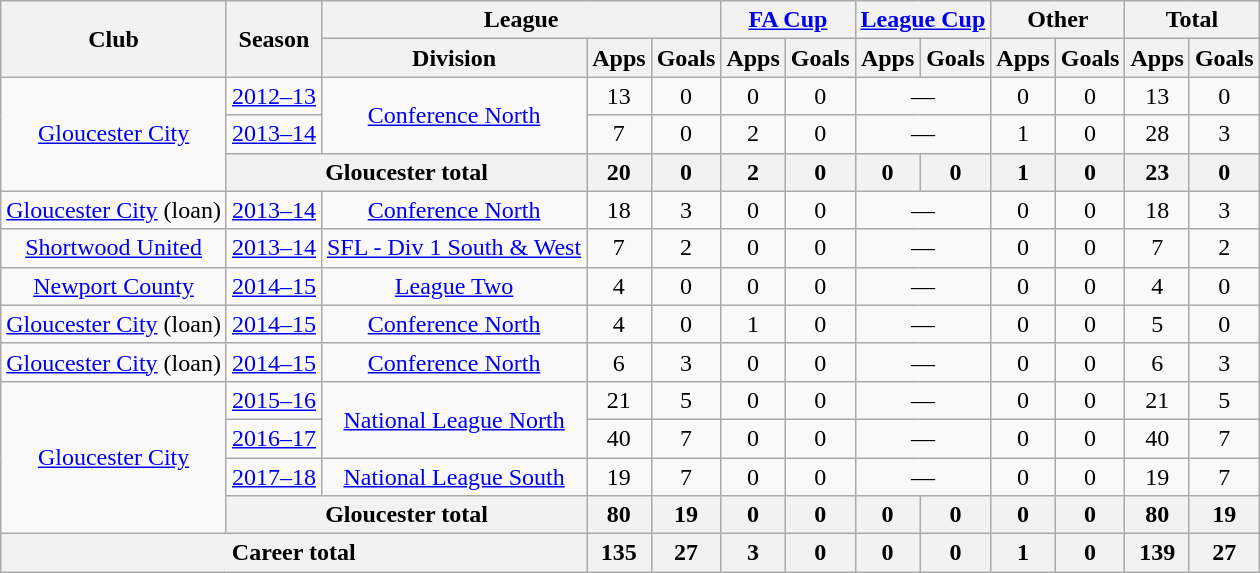<table class="wikitable" style="text-align:center">
<tr>
<th rowspan="2">Club</th>
<th rowspan="2">Season</th>
<th colspan="3">League</th>
<th colspan="2"><a href='#'>FA Cup</a></th>
<th colspan="2"><a href='#'>League Cup</a></th>
<th colspan="2">Other</th>
<th colspan="2">Total</th>
</tr>
<tr>
<th>Division</th>
<th>Apps</th>
<th>Goals</th>
<th>Apps</th>
<th>Goals</th>
<th>Apps</th>
<th>Goals</th>
<th>Apps</th>
<th>Goals</th>
<th>Apps</th>
<th>Goals</th>
</tr>
<tr>
<td rowspan="3"><a href='#'>Gloucester City</a></td>
<td><a href='#'>2012–13</a></td>
<td rowspan="2"><a href='#'>Conference North</a></td>
<td>13</td>
<td>0</td>
<td>0</td>
<td>0</td>
<td colspan="2">—</td>
<td>0</td>
<td>0</td>
<td>13</td>
<td>0</td>
</tr>
<tr>
<td><a href='#'>2013–14</a></td>
<td>7</td>
<td>0</td>
<td>2</td>
<td>0</td>
<td colspan="2">—</td>
<td>1</td>
<td>0</td>
<td>28</td>
<td>3</td>
</tr>
<tr>
<th colspan="2">Gloucester total</th>
<th>20</th>
<th>0</th>
<th>2</th>
<th>0</th>
<th>0</th>
<th>0</th>
<th>1</th>
<th>0</th>
<th>23</th>
<th>0</th>
</tr>
<tr>
<td><a href='#'>Gloucester City</a> (loan)</td>
<td><a href='#'>2013–14</a></td>
<td><a href='#'>Conference North</a></td>
<td>18</td>
<td>3</td>
<td>0</td>
<td>0</td>
<td colspan="2">—</td>
<td>0</td>
<td>0</td>
<td>18</td>
<td>3</td>
</tr>
<tr>
<td><a href='#'>Shortwood United</a></td>
<td><a href='#'>2013–14</a></td>
<td><a href='#'>SFL - Div 1 South & West</a></td>
<td>7</td>
<td>2</td>
<td>0</td>
<td>0</td>
<td colspan="2">—</td>
<td>0</td>
<td>0</td>
<td>7</td>
<td>2</td>
</tr>
<tr>
<td><a href='#'>Newport County</a></td>
<td><a href='#'>2014–15</a></td>
<td><a href='#'>League Two</a></td>
<td>4</td>
<td>0</td>
<td>0</td>
<td>0</td>
<td colspan="2">—</td>
<td>0</td>
<td>0</td>
<td>4</td>
<td>0</td>
</tr>
<tr>
<td><a href='#'>Gloucester City</a> (loan)</td>
<td><a href='#'>2014–15</a></td>
<td><a href='#'>Conference North</a></td>
<td>4</td>
<td>0</td>
<td>1</td>
<td>0</td>
<td colspan="2">—</td>
<td>0</td>
<td>0</td>
<td>5</td>
<td>0</td>
</tr>
<tr>
<td><a href='#'>Gloucester City</a> (loan)</td>
<td><a href='#'>2014–15</a></td>
<td><a href='#'>Conference North</a></td>
<td>6</td>
<td>3</td>
<td>0</td>
<td>0</td>
<td colspan="2">—</td>
<td>0</td>
<td>0</td>
<td>6</td>
<td>3</td>
</tr>
<tr>
<td rowspan="4"><a href='#'>Gloucester City</a></td>
<td><a href='#'>2015–16</a></td>
<td rowspan="2"><a href='#'>National League North</a></td>
<td>21</td>
<td>5</td>
<td>0</td>
<td>0</td>
<td colspan="2">—</td>
<td>0</td>
<td>0</td>
<td>21</td>
<td>5</td>
</tr>
<tr>
<td><a href='#'>2016–17</a></td>
<td>40</td>
<td>7</td>
<td>0</td>
<td>0</td>
<td colspan="2">—</td>
<td>0</td>
<td>0</td>
<td>40</td>
<td>7</td>
</tr>
<tr>
<td><a href='#'>2017–18</a></td>
<td><a href='#'>National League South</a></td>
<td>19</td>
<td>7</td>
<td>0</td>
<td>0</td>
<td colspan="2">—</td>
<td>0</td>
<td>0</td>
<td>19</td>
<td>7</td>
</tr>
<tr>
<th colspan="2">Gloucester total</th>
<th>80</th>
<th>19</th>
<th>0</th>
<th>0</th>
<th>0</th>
<th>0</th>
<th>0</th>
<th>0</th>
<th>80</th>
<th>19</th>
</tr>
<tr>
<th colspan="3">Career total</th>
<th>135</th>
<th>27</th>
<th>3</th>
<th>0</th>
<th>0</th>
<th>0</th>
<th>1</th>
<th>0</th>
<th>139</th>
<th>27</th>
</tr>
</table>
